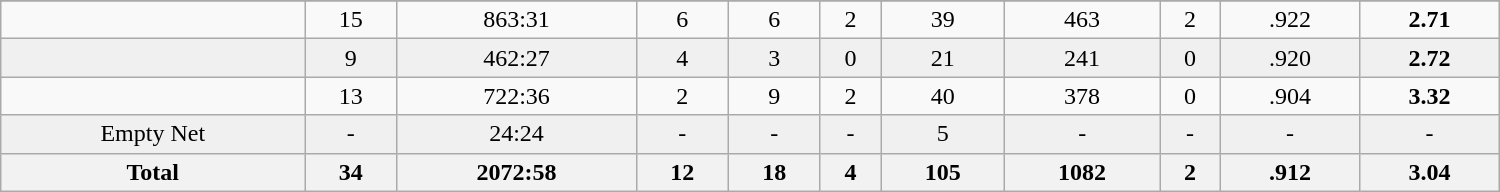<table class="wikitable sortable" width ="1000">
<tr align="center">
</tr>
<tr align="center" bgcolor="">
<td></td>
<td>15</td>
<td>863:31</td>
<td>6</td>
<td>6</td>
<td>2</td>
<td>39</td>
<td>463</td>
<td>2</td>
<td>.922</td>
<td><strong>2.71</strong></td>
</tr>
<tr align="center" bgcolor="f0f0f0">
<td></td>
<td>9</td>
<td>462:27</td>
<td>4</td>
<td>3</td>
<td>0</td>
<td>21</td>
<td>241</td>
<td>0</td>
<td>.920</td>
<td><strong>2.72</strong></td>
</tr>
<tr align="center" bgcolor="">
<td></td>
<td>13</td>
<td>722:36</td>
<td>2</td>
<td>9</td>
<td>2</td>
<td>40</td>
<td>378</td>
<td>0</td>
<td>.904</td>
<td><strong>3.32</strong></td>
</tr>
<tr align="center" bgcolor="f0f0f0">
<td>Empty Net</td>
<td>-</td>
<td>24:24</td>
<td>-</td>
<td>-</td>
<td>-</td>
<td>5</td>
<td>-</td>
<td>-</td>
<td>-</td>
<td>-</td>
</tr>
<tr>
<th>Total</th>
<th>34</th>
<th>2072:58</th>
<th>12</th>
<th>18</th>
<th>4</th>
<th>105</th>
<th>1082</th>
<th>2</th>
<th>.912</th>
<th>3.04</th>
</tr>
</table>
